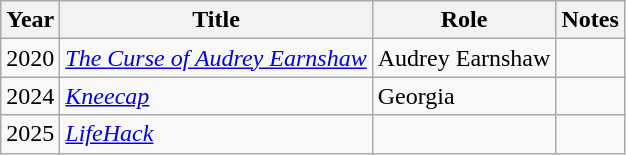<table class="wikitable">
<tr>
<th>Year</th>
<th>Title</th>
<th>Role</th>
<th>Notes</th>
</tr>
<tr>
<td>2020</td>
<td><em><a href='#'>The Curse of Audrey Earnshaw</a></em></td>
<td>Audrey Earnshaw</td>
<td></td>
</tr>
<tr>
<td>2024</td>
<td><em><a href='#'>Kneecap</a></em></td>
<td>Georgia</td>
<td></td>
</tr>
<tr>
<td>2025</td>
<td><em><a href='#'>LifeHack</a></em></td>
<td></td>
<td></td>
</tr>
</table>
